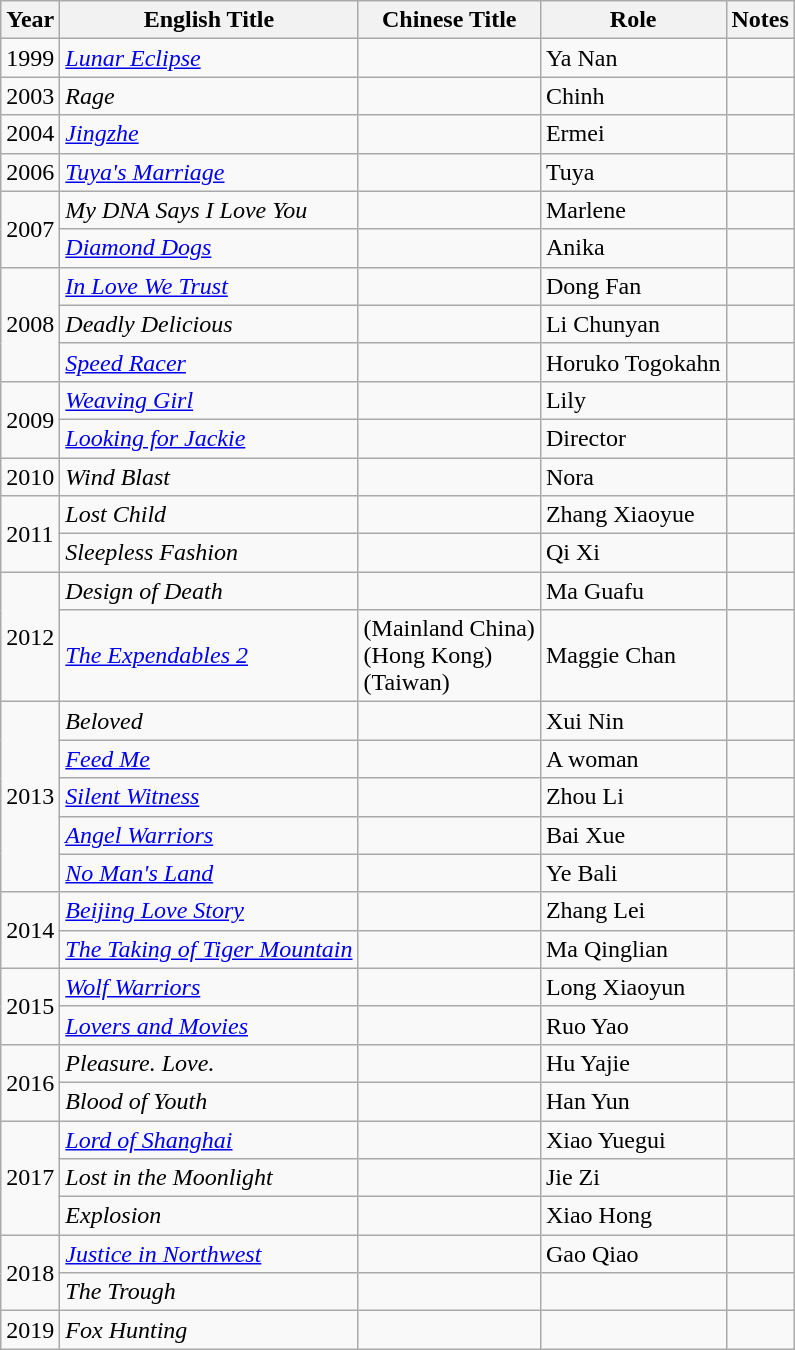<table class="wikitable">
<tr>
<th>Year</th>
<th>English Title</th>
<th>Chinese Title</th>
<th>Role</th>
<th>Notes</th>
</tr>
<tr>
<td>1999</td>
<td><em><a href='#'>Lunar Eclipse</a></em></td>
<td></td>
<td>Ya Nan</td>
<td></td>
</tr>
<tr>
<td>2003</td>
<td><em>Rage</em></td>
<td></td>
<td>Chinh</td>
<td></td>
</tr>
<tr>
<td>2004</td>
<td><em><a href='#'>Jingzhe</a></em></td>
<td></td>
<td>Ermei</td>
<td></td>
</tr>
<tr>
<td>2006</td>
<td><em><a href='#'>Tuya's Marriage</a></em></td>
<td></td>
<td>Tuya</td>
<td></td>
</tr>
<tr>
<td rowspan=2>2007</td>
<td><em>My DNA Says I Love You</em></td>
<td></td>
<td>Marlene</td>
<td></td>
</tr>
<tr>
<td><em><a href='#'>Diamond Dogs</a></em></td>
<td></td>
<td>Anika</td>
<td></td>
</tr>
<tr>
<td rowspan=3>2008</td>
<td><em><a href='#'>In Love We Trust</a></em></td>
<td></td>
<td>Dong Fan</td>
<td></td>
</tr>
<tr>
<td><em>Deadly Delicious</em></td>
<td></td>
<td>Li Chunyan</td>
<td></td>
</tr>
<tr>
<td><em><a href='#'>Speed Racer</a></em></td>
<td></td>
<td>Horuko Togokahn</td>
<td></td>
</tr>
<tr>
<td rowspan=2>2009</td>
<td><em><a href='#'>Weaving Girl</a></em></td>
<td></td>
<td>Lily</td>
<td></td>
</tr>
<tr>
<td><em><a href='#'>Looking for Jackie</a></em></td>
<td></td>
<td>Director</td>
<td></td>
</tr>
<tr>
<td>2010</td>
<td><em>Wind Blast</em></td>
<td></td>
<td>Nora</td>
<td></td>
</tr>
<tr>
<td rowspan=2>2011</td>
<td><em>Lost Child</em></td>
<td></td>
<td>Zhang Xiaoyue</td>
<td></td>
</tr>
<tr>
<td><em>Sleepless Fashion</em></td>
<td></td>
<td>Qi Xi</td>
<td></td>
</tr>
<tr>
<td rowspan=2>2012</td>
<td><em>Design of Death</em></td>
<td></td>
<td>Ma Guafu</td>
<td></td>
</tr>
<tr>
<td><em><a href='#'>The Expendables 2</a></em></td>
<td> (Mainland China)<br> (Hong Kong)<br>  (Taiwan)</td>
<td>Maggie Chan</td>
<td></td>
</tr>
<tr>
<td rowspan=5>2013</td>
<td><em>Beloved</em></td>
<td></td>
<td>Xui Nin</td>
<td></td>
</tr>
<tr>
<td><em><a href='#'>Feed Me</a></em></td>
<td></td>
<td>A woman</td>
<td></td>
</tr>
<tr>
<td><em><a href='#'>Silent Witness</a></em></td>
<td></td>
<td>Zhou Li</td>
<td></td>
</tr>
<tr>
<td><em><a href='#'>Angel Warriors</a></em></td>
<td></td>
<td>Bai Xue</td>
<td></td>
</tr>
<tr>
<td><em><a href='#'>No Man's Land</a></em></td>
<td></td>
<td>Ye Bali</td>
<td></td>
</tr>
<tr>
<td rowspan=2>2014</td>
<td><em><a href='#'>Beijing Love Story</a></em></td>
<td></td>
<td>Zhang Lei</td>
<td></td>
</tr>
<tr>
<td><em><a href='#'>The Taking of Tiger Mountain</a></em></td>
<td></td>
<td>Ma Qinglian</td>
<td></td>
</tr>
<tr>
<td rowspan=2>2015</td>
<td><em><a href='#'>Wolf Warriors</a></em></td>
<td></td>
<td>Long Xiaoyun</td>
<td></td>
</tr>
<tr>
<td><em><a href='#'>Lovers and Movies</a></em></td>
<td></td>
<td>Ruo Yao</td>
<td></td>
</tr>
<tr>
<td rowspan=2>2016</td>
<td><em>Pleasure. Love.</em></td>
<td></td>
<td>Hu Yajie</td>
<td></td>
</tr>
<tr>
<td><em>Blood of Youth</em></td>
<td></td>
<td>Han Yun</td>
<td></td>
</tr>
<tr>
<td rowspan=3>2017</td>
<td><em><a href='#'>Lord of Shanghai</a></em></td>
<td></td>
<td>Xiao Yuegui</td>
<td></td>
</tr>
<tr>
<td><em>Lost in the Moonlight</em></td>
<td></td>
<td>Jie Zi</td>
<td></td>
</tr>
<tr>
<td><em>Explosion</em></td>
<td></td>
<td>Xiao Hong</td>
<td></td>
</tr>
<tr>
<td rowspan=2>2018</td>
<td><em><a href='#'>Justice in Northwest</a></em></td>
<td></td>
<td>Gao Qiao</td>
<td></td>
</tr>
<tr>
<td><em>The Trough</em></td>
<td></td>
<td></td>
<td></td>
</tr>
<tr>
<td rowspan=1>2019</td>
<td><em>Fox Hunting</em></td>
<td></td>
<td></td>
<td></td>
</tr>
</table>
